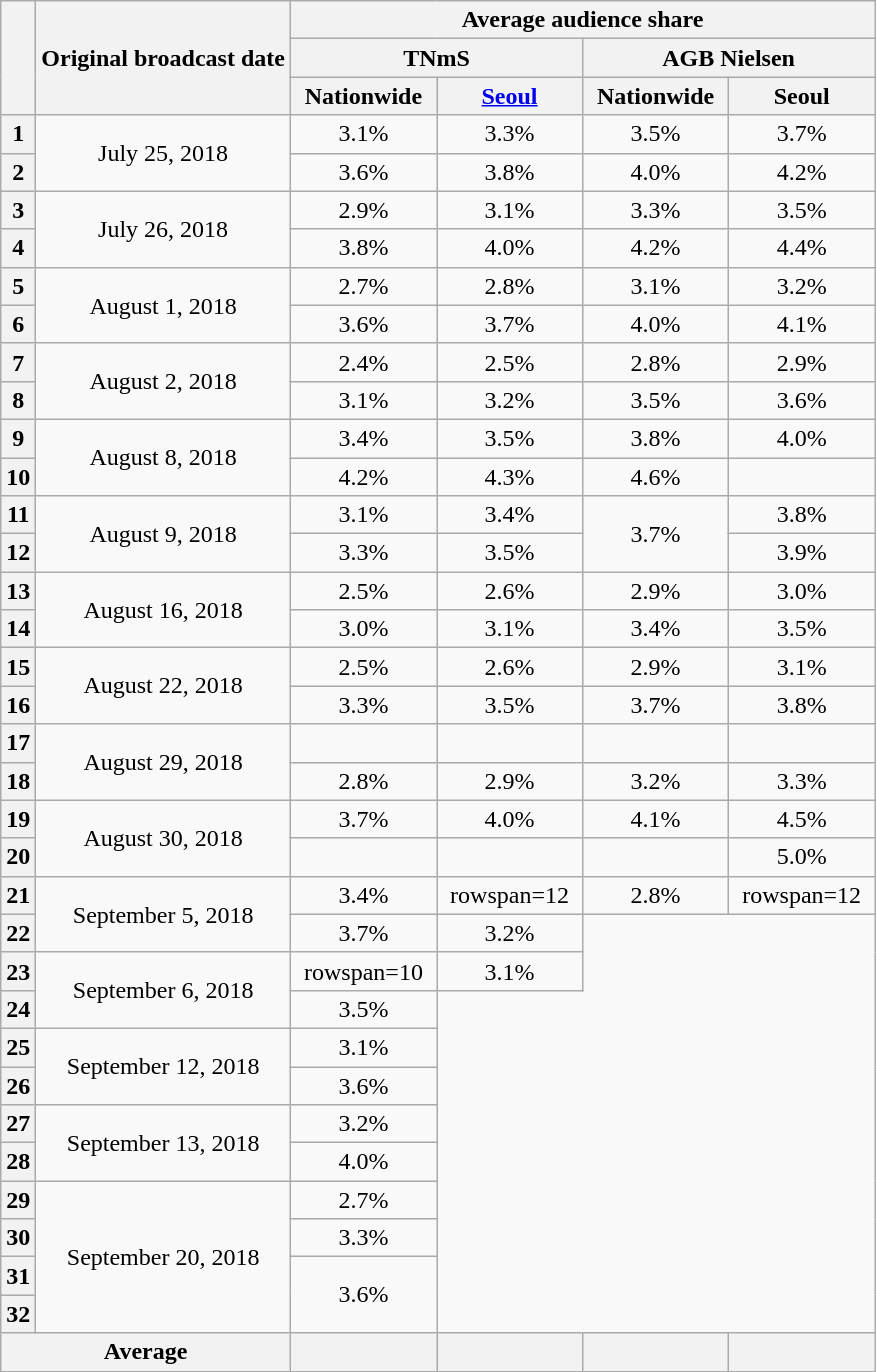<table class="wikitable" style="text-align:center">
<tr>
<th rowspan="3"></th>
<th rowspan="3">Original broadcast date</th>
<th colspan="4">Average audience share</th>
</tr>
<tr>
<th colspan="2">TNmS</th>
<th colspan="2">AGB Nielsen</th>
</tr>
<tr>
<th width="90">Nationwide</th>
<th width="90"><a href='#'>Seoul</a></th>
<th width="90">Nationwide</th>
<th width="90">Seoul</th>
</tr>
<tr>
<th>1</th>
<td rowspan="2">July 25, 2018</td>
<td>3.1%</td>
<td>3.3%</td>
<td>3.5% </td>
<td>3.7% </td>
</tr>
<tr>
<th>2</th>
<td>3.6%</td>
<td>3.8%</td>
<td>4.0% </td>
<td>4.2% </td>
</tr>
<tr>
<th>3</th>
<td rowspan="2">July 26, 2018</td>
<td>2.9%</td>
<td>3.1%</td>
<td>3.3% </td>
<td>3.5% </td>
</tr>
<tr>
<th>4</th>
<td>3.8%</td>
<td>4.0%</td>
<td>4.2% </td>
<td>4.4% </td>
</tr>
<tr>
<th>5</th>
<td rowspan="2">August 1, 2018</td>
<td>2.7%</td>
<td>2.8%</td>
<td>3.1% </td>
<td>3.2% </td>
</tr>
<tr>
<th>6</th>
<td>3.6%</td>
<td>3.7%</td>
<td>4.0% </td>
<td>4.1% </td>
</tr>
<tr>
<th>7</th>
<td rowspan="2">August 2, 2018</td>
<td>2.4%</td>
<td>2.5%</td>
<td>2.8% </td>
<td>2.9% </td>
</tr>
<tr>
<th>8</th>
<td>3.1%</td>
<td>3.2%</td>
<td>3.5% </td>
<td>3.6% </td>
</tr>
<tr>
<th>9</th>
<td rowspan="2">August 8, 2018</td>
<td>3.4%</td>
<td>3.5%</td>
<td>3.8% </td>
<td>4.0% </td>
</tr>
<tr>
<th>10</th>
<td>4.2%</td>
<td>4.3%</td>
<td>4.6% </td>
<td> </td>
</tr>
<tr>
<th>11</th>
<td rowspan="2">August 9, 2018</td>
<td>3.1%</td>
<td>3.4%</td>
<td rowspan="2">3.7% </td>
<td>3.8% </td>
</tr>
<tr>
<th>12</th>
<td>3.3%</td>
<td>3.5%</td>
<td>3.9% </td>
</tr>
<tr>
<th>13</th>
<td rowspan="2">August 16, 2018</td>
<td>2.5%</td>
<td>2.6%</td>
<td>2.9% </td>
<td>3.0% </td>
</tr>
<tr>
<th>14</th>
<td>3.0%</td>
<td>3.1%</td>
<td>3.4% </td>
<td>3.5% </td>
</tr>
<tr>
<th>15</th>
<td rowspan="2">August 22, 2018</td>
<td>2.5%</td>
<td>2.6%</td>
<td>2.9% </td>
<td>3.1% </td>
</tr>
<tr>
<th>16</th>
<td>3.3%</td>
<td>3.5%</td>
<td>3.7% </td>
<td>3.8% </td>
</tr>
<tr>
<th>17</th>
<td rowspan="2">August 29, 2018</td>
<td></td>
<td></td>
<td> </td>
<td> </td>
</tr>
<tr>
<th>18</th>
<td>2.8%</td>
<td>2.9%</td>
<td>3.2% </td>
<td>3.3% </td>
</tr>
<tr>
<th>19</th>
<td rowspan="2">August 30, 2018</td>
<td>3.7%</td>
<td>4.0%</td>
<td>4.1% </td>
<td>4.5% </td>
</tr>
<tr>
<th>20</th>
<td></td>
<td></td>
<td> </td>
<td>5.0%</td>
</tr>
<tr>
<th>21</th>
<td rowspan="2">September 5, 2018</td>
<td>3.4%</td>
<td>rowspan=12 </td>
<td>2.8% </td>
<td>rowspan=12 </td>
</tr>
<tr>
<th>22</th>
<td>3.7%</td>
<td>3.2% </td>
</tr>
<tr>
<th>23</th>
<td rowspan="2">September 6, 2018</td>
<td>rowspan=10 </td>
<td>3.1% </td>
</tr>
<tr>
<th>24</th>
<td>3.5% </td>
</tr>
<tr>
<th>25</th>
<td rowspan="2">September 12, 2018</td>
<td>3.1% </td>
</tr>
<tr>
<th>26</th>
<td>3.6% </td>
</tr>
<tr>
<th>27</th>
<td rowspan="2">September 13, 2018</td>
<td>3.2% </td>
</tr>
<tr>
<th>28</th>
<td>4.0% </td>
</tr>
<tr>
<th>29</th>
<td rowspan="4">September 20, 2018</td>
<td>2.7% </td>
</tr>
<tr>
<th>30</th>
<td>3.3% </td>
</tr>
<tr>
<th>31</th>
<td rowspan="2">3.6% </td>
</tr>
<tr>
<th>32</th>
</tr>
<tr>
<th colspan="2">Average</th>
<th></th>
<th></th>
<th></th>
<th></th>
</tr>
</table>
